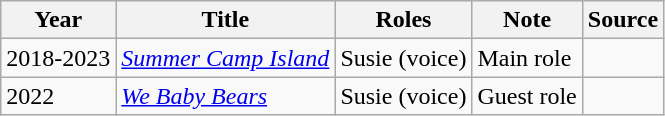<table class="wikitable">
<tr>
<th>Year</th>
<th>Title</th>
<th>Roles</th>
<th>Note</th>
<th>Source</th>
</tr>
<tr>
<td>2018-2023</td>
<td><em><a href='#'>Summer Camp Island</a></em></td>
<td>Susie (voice)</td>
<td>Main role</td>
<td></td>
</tr>
<tr>
<td>2022</td>
<td><em><a href='#'>We Baby Bears</a></em></td>
<td>Susie (voice)</td>
<td>Guest role</td>
<td></td>
</tr>
</table>
